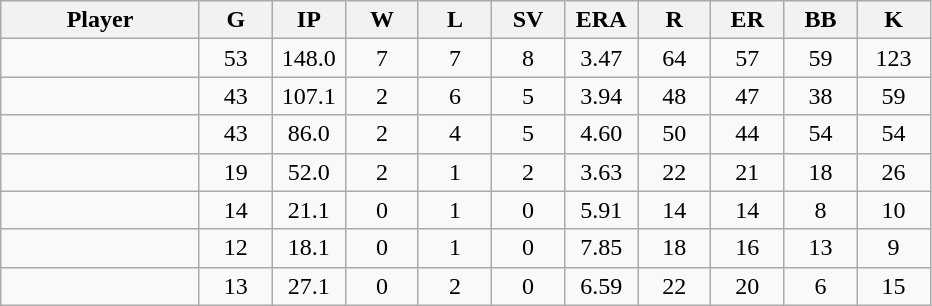<table class="wikitable sortable">
<tr>
<th bgcolor="#DDDDFF" width="19%">Player</th>
<th bgcolor="#DDDDFF" width="7%">G</th>
<th bgcolor="#DDDDFF" width="7%">IP</th>
<th bgcolor="#DDDDFF" width="7%">W</th>
<th bgcolor="#DDDDFF" width="7%">L</th>
<th bgcolor="#DDDDFF" width="7%">SV</th>
<th bgcolor="#DDDDFF" width="7%">ERA</th>
<th bgcolor="#DDDDFF" width="7%">R</th>
<th bgcolor="#DDDDFF" width="7%">ER</th>
<th bgcolor="#DDDDFF" width="7%">BB</th>
<th bgcolor="#DDDDFF" width="7%">K</th>
</tr>
<tr align="center">
<td></td>
<td>53</td>
<td>148.0</td>
<td>7</td>
<td>7</td>
<td>8</td>
<td>3.47</td>
<td>64</td>
<td>57</td>
<td>59</td>
<td>123</td>
</tr>
<tr align="center">
<td></td>
<td>43</td>
<td>107.1</td>
<td>2</td>
<td>6</td>
<td>5</td>
<td>3.94</td>
<td>48</td>
<td>47</td>
<td>38</td>
<td>59</td>
</tr>
<tr align=center>
<td></td>
<td>43</td>
<td>86.0</td>
<td>2</td>
<td>4</td>
<td>5</td>
<td>4.60</td>
<td>50</td>
<td>44</td>
<td>54</td>
<td>54</td>
</tr>
<tr align="center">
<td></td>
<td>19</td>
<td>52.0</td>
<td>2</td>
<td>1</td>
<td>2</td>
<td>3.63</td>
<td>22</td>
<td>21</td>
<td>18</td>
<td>26</td>
</tr>
<tr align="center">
<td></td>
<td>14</td>
<td>21.1</td>
<td>0</td>
<td>1</td>
<td>0</td>
<td>5.91</td>
<td>14</td>
<td>14</td>
<td>8</td>
<td>10</td>
</tr>
<tr align="center">
<td></td>
<td>12</td>
<td>18.1</td>
<td>0</td>
<td>1</td>
<td>0</td>
<td>7.85</td>
<td>18</td>
<td>16</td>
<td>13</td>
<td>9</td>
</tr>
<tr align="center">
<td></td>
<td>13</td>
<td>27.1</td>
<td>0</td>
<td>2</td>
<td>0</td>
<td>6.59</td>
<td>22</td>
<td>20</td>
<td>6</td>
<td>15</td>
</tr>
</table>
